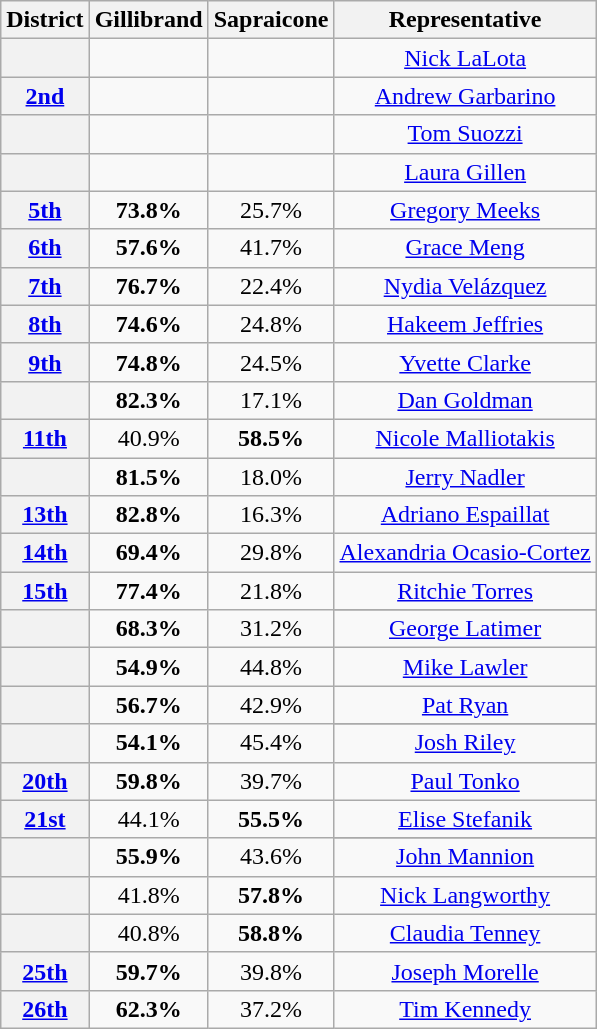<table class="wikitable sortable">
<tr>
<th>District</th>
<th>Gillibrand</th>
<th>Sapraicone</th>
<th>Representative</th>
</tr>
<tr align=center>
<th></th>
<td></td>
<td></td>
<td><a href='#'>Nick LaLota</a></td>
</tr>
<tr align=center>
<th><a href='#'>2nd</a></th>
<td></td>
<td></td>
<td><a href='#'>Andrew Garbarino</a></td>
</tr>
<tr align=center>
<th></th>
<td></td>
<td></td>
<td><a href='#'>Tom Suozzi</a></td>
</tr>
<tr align=center>
<th></th>
<td></td>
<td></td>
<td><a href='#'>Laura Gillen</a></td>
</tr>
<tr align=center>
<th><a href='#'>5th</a></th>
<td><strong>73.8%</strong></td>
<td>25.7%</td>
<td><a href='#'>Gregory Meeks</a></td>
</tr>
<tr align=center>
<th><a href='#'>6th</a></th>
<td><strong>57.6%</strong></td>
<td>41.7%</td>
<td><a href='#'>Grace Meng</a></td>
</tr>
<tr align=center>
<th><a href='#'>7th</a></th>
<td><strong>76.7%</strong></td>
<td>22.4%</td>
<td><a href='#'>Nydia Velázquez</a></td>
</tr>
<tr align=center>
<th><a href='#'>8th</a></th>
<td><strong>74.6%</strong></td>
<td>24.8%</td>
<td><a href='#'>Hakeem Jeffries</a></td>
</tr>
<tr align=center>
<th><a href='#'>9th</a></th>
<td><strong>74.8%</strong></td>
<td>24.5%</td>
<td><a href='#'>Yvette Clarke</a></td>
</tr>
<tr align=center>
<th></th>
<td><strong>82.3%</strong></td>
<td>17.1%</td>
<td><a href='#'>Dan Goldman</a></td>
</tr>
<tr align=center>
<th><a href='#'>11th</a></th>
<td>40.9%</td>
<td><strong>58.5%</strong></td>
<td><a href='#'>Nicole Malliotakis</a></td>
</tr>
<tr align=center>
<th></th>
<td><strong>81.5%</strong></td>
<td>18.0%</td>
<td><a href='#'>Jerry Nadler</a></td>
</tr>
<tr align=center>
<th><a href='#'>13th</a></th>
<td><strong>82.8%</strong></td>
<td>16.3%</td>
<td><a href='#'>Adriano Espaillat</a></td>
</tr>
<tr align=center>
<th><a href='#'>14th</a></th>
<td><strong>69.4%</strong></td>
<td>29.8%</td>
<td><a href='#'>Alexandria Ocasio-Cortez</a></td>
</tr>
<tr align=center>
<th><a href='#'>15th</a></th>
<td><strong>77.4%</strong></td>
<td>21.8%</td>
<td><a href='#'>Ritchie Torres</a></td>
</tr>
<tr align=center>
<th rowspan=2 ></th>
<td rowspan=2><strong>68.3%</strong></td>
<td rowspan=2>31.2%</td>
</tr>
<tr align=center>
<td><a href='#'>George Latimer</a></td>
</tr>
<tr align=center>
<th></th>
<td><strong>54.9%</strong></td>
<td>44.8%</td>
<td><a href='#'>Mike Lawler</a></td>
</tr>
<tr align=center>
<th></th>
<td><strong>56.7%</strong></td>
<td>42.9%</td>
<td><a href='#'>Pat Ryan</a></td>
</tr>
<tr align=center>
<th rowspan=2 ></th>
<td rowspan=2><strong>54.1%</strong></td>
<td rowspan=2>45.4%</td>
</tr>
<tr align=center>
<td><a href='#'>Josh Riley</a></td>
</tr>
<tr align=center>
<th><a href='#'>20th</a></th>
<td><strong>59.8%</strong></td>
<td>39.7%</td>
<td><a href='#'>Paul Tonko</a></td>
</tr>
<tr align=center>
<th><a href='#'>21st</a></th>
<td>44.1%</td>
<td><strong>55.5%</strong></td>
<td><a href='#'>Elise Stefanik</a></td>
</tr>
<tr align=center>
<th rowspan=2 ></th>
<td rowspan=2><strong>55.9%</strong></td>
<td rowspan=2>43.6%</td>
</tr>
<tr align=center>
<td><a href='#'>John Mannion</a></td>
</tr>
<tr align=center>
<th></th>
<td>41.8%</td>
<td><strong>57.8%</strong></td>
<td><a href='#'>Nick Langworthy</a></td>
</tr>
<tr align=center>
<th></th>
<td>40.8%</td>
<td><strong>58.8%</strong></td>
<td><a href='#'>Claudia Tenney</a></td>
</tr>
<tr align=center>
<th><a href='#'>25th</a></th>
<td><strong>59.7%</strong></td>
<td>39.8%</td>
<td><a href='#'>Joseph Morelle</a></td>
</tr>
<tr align=center>
<th><a href='#'>26th</a></th>
<td><strong>62.3%</strong></td>
<td>37.2%</td>
<td><a href='#'>Tim Kennedy</a></td>
</tr>
</table>
